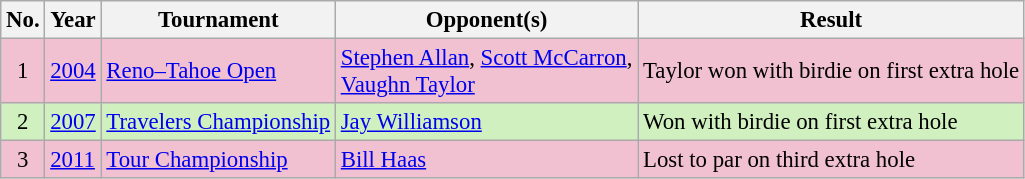<table class="wikitable" style="font-size:95%;">
<tr>
<th>No.</th>
<th>Year</th>
<th>Tournament</th>
<th>Opponent(s)</th>
<th>Result</th>
</tr>
<tr style="background:#F2C1D1;">
<td align=center>1</td>
<td><a href='#'>2004</a></td>
<td><a href='#'>Reno–Tahoe Open</a></td>
<td> <a href='#'>Stephen Allan</a>,  <a href='#'>Scott McCarron</a>,<br> <a href='#'>Vaughn Taylor</a></td>
<td>Taylor won with birdie on first extra hole</td>
</tr>
<tr style="background:#D0F0C0;">
<td align=center>2</td>
<td><a href='#'>2007</a></td>
<td><a href='#'>Travelers Championship</a></td>
<td> <a href='#'>Jay Williamson</a></td>
<td>Won with birdie on first extra hole</td>
</tr>
<tr style="background:#F2C1D1;">
<td align=center>3</td>
<td><a href='#'>2011</a></td>
<td><a href='#'>Tour Championship</a></td>
<td> <a href='#'>Bill Haas</a></td>
<td>Lost to par on third extra hole</td>
</tr>
</table>
